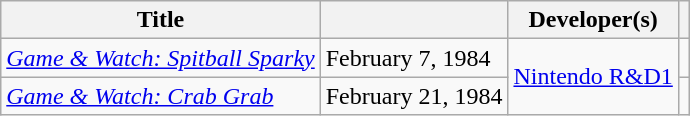<table class="wikitable plainrowheaders sortable">
<tr>
<th scope="col">Title</th>
<th scope="col" data-sort-type="date"></th>
<th scope="col">Developer(s)</th>
<th scope="col" class="unsortable"></th>
</tr>
<tr>
<td><em><a href='#'>Game & Watch: Spitball Sparky</a></em></td>
<td>February 7, 1984</td>
<td rowspan="2"><a href='#'>Nintendo R&D1</a></td>
<td></td>
</tr>
<tr>
<td><em><a href='#'>Game & Watch: Crab Grab</a></em></td>
<td>February 21, 1984</td>
<td></td>
</tr>
</table>
